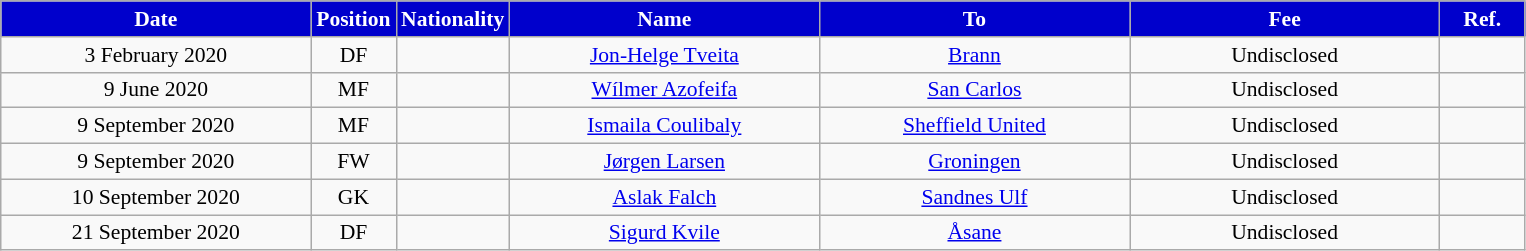<table class="wikitable"  style="text-align:center; font-size:90%; ">
<tr>
<th style="background:#0000CC; color:white; width:200px;">Date</th>
<th style="background:#0000CC; color:white; width:50px;">Position</th>
<th style="background:#0000CC; color:white; width:50px;">Nationality</th>
<th style="background:#0000CC; color:white; width:200px;">Name</th>
<th style="background:#0000CC; color:white; width:200px;">To</th>
<th style="background:#0000CC; color:white; width:200px;">Fee</th>
<th style="background:#0000CC; color:white; width:50px;">Ref.</th>
</tr>
<tr>
<td>3 February 2020</td>
<td>DF</td>
<td></td>
<td><a href='#'>Jon-Helge Tveita</a></td>
<td><a href='#'>Brann</a></td>
<td>Undisclosed</td>
<td></td>
</tr>
<tr>
<td>9 June 2020</td>
<td>MF</td>
<td></td>
<td><a href='#'>Wílmer Azofeifa</a></td>
<td><a href='#'>San Carlos</a></td>
<td>Undisclosed</td>
<td></td>
</tr>
<tr>
<td>9 September 2020</td>
<td>MF</td>
<td></td>
<td><a href='#'>Ismaila Coulibaly</a></td>
<td><a href='#'>Sheffield United</a></td>
<td>Undisclosed</td>
<td></td>
</tr>
<tr>
<td>9 September 2020</td>
<td>FW</td>
<td></td>
<td><a href='#'>Jørgen Larsen</a></td>
<td><a href='#'>Groningen</a></td>
<td>Undisclosed</td>
<td></td>
</tr>
<tr>
<td>10 September 2020</td>
<td>GK</td>
<td></td>
<td><a href='#'>Aslak Falch</a></td>
<td><a href='#'>Sandnes Ulf</a></td>
<td>Undisclosed</td>
<td></td>
</tr>
<tr>
<td>21 September 2020</td>
<td>DF</td>
<td></td>
<td><a href='#'>Sigurd Kvile</a></td>
<td><a href='#'>Åsane</a></td>
<td>Undisclosed</td>
<td></td>
</tr>
</table>
